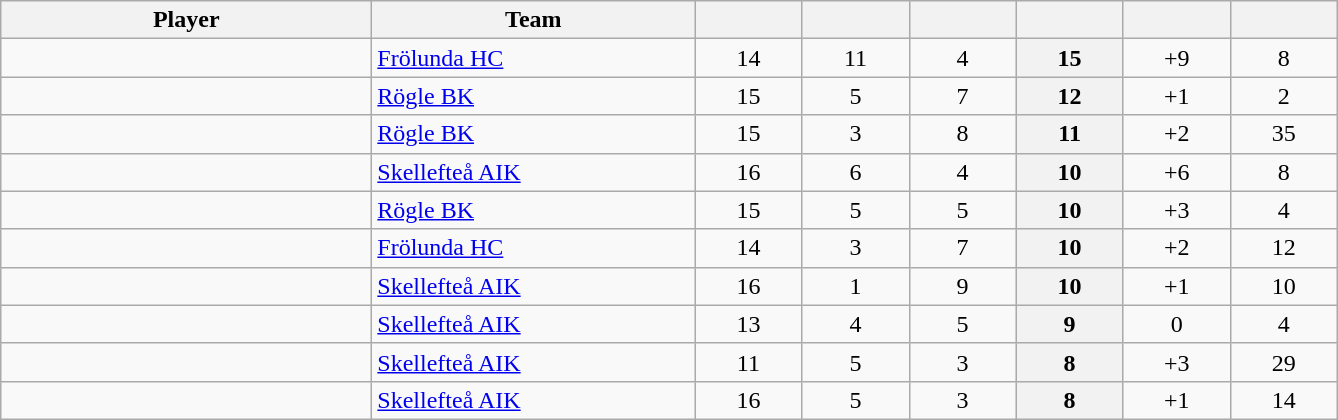<table class="wikitable sortable" style="text-align: center">
<tr>
<th style="width: 15em;">Player</th>
<th style="width: 13em;">Team</th>
<th style="width: 4em;"></th>
<th style="width: 4em;"></th>
<th style="width: 4em;"></th>
<th style="width: 4em;"></th>
<th style="width: 4em;"></th>
<th style="width: 4em;"></th>
</tr>
<tr>
<td style="text-align:left;"> </td>
<td style="text-align:left;"><a href='#'>Frölunda HC</a></td>
<td>14</td>
<td>11</td>
<td>4</td>
<th>15</th>
<td>+9</td>
<td>8</td>
</tr>
<tr>
<td style="text-align:left;"> </td>
<td style="text-align:left;"><a href='#'>Rögle BK</a></td>
<td>15</td>
<td>5</td>
<td>7</td>
<th>12</th>
<td>+1</td>
<td>2</td>
</tr>
<tr>
<td style="text-align:left;"> </td>
<td style="text-align:left;"><a href='#'>Rögle BK</a></td>
<td>15</td>
<td>3</td>
<td>8</td>
<th>11</th>
<td>+2</td>
<td>35</td>
</tr>
<tr>
<td style="text-align:left;"> </td>
<td style="text-align:left;"><a href='#'>Skellefteå AIK</a></td>
<td>16</td>
<td>6</td>
<td>4</td>
<th>10</th>
<td>+6</td>
<td>8</td>
</tr>
<tr>
<td style="text-align:left;"> </td>
<td style="text-align:left;"><a href='#'>Rögle BK</a></td>
<td>15</td>
<td>5</td>
<td>5</td>
<th>10</th>
<td>+3</td>
<td>4</td>
</tr>
<tr>
<td style="text-align:left;"> </td>
<td style="text-align:left;"><a href='#'>Frölunda HC</a></td>
<td>14</td>
<td>3</td>
<td>7</td>
<th>10</th>
<td>+2</td>
<td>12</td>
</tr>
<tr>
<td style="text-align:left;"> </td>
<td style="text-align:left;"><a href='#'>Skellefteå AIK</a></td>
<td>16</td>
<td>1</td>
<td>9</td>
<th>10</th>
<td>+1</td>
<td>10</td>
</tr>
<tr>
<td style="text-align:left;"> </td>
<td style="text-align:left;"><a href='#'>Skellefteå AIK</a></td>
<td>13</td>
<td>4</td>
<td>5</td>
<th>9</th>
<td>0</td>
<td>4</td>
</tr>
<tr>
<td style="text-align:left;"> </td>
<td style="text-align:left;"><a href='#'>Skellefteå AIK</a></td>
<td>11</td>
<td>5</td>
<td>3</td>
<th>8</th>
<td>+3</td>
<td>29</td>
</tr>
<tr>
<td style="text-align:left;"> </td>
<td style="text-align:left;"><a href='#'>Skellefteå AIK</a></td>
<td>16</td>
<td>5</td>
<td>3</td>
<th>8</th>
<td>+1</td>
<td>14</td>
</tr>
</table>
